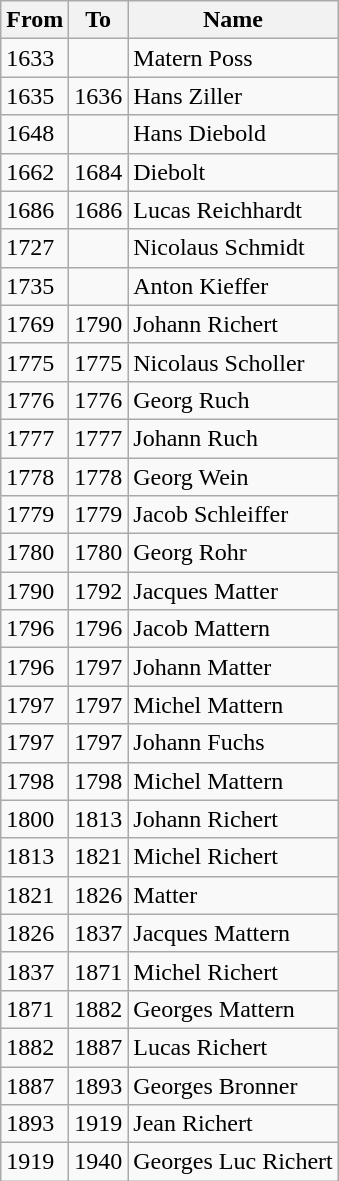<table class="wikitable">
<tr>
<th>From</th>
<th>To</th>
<th>Name</th>
</tr>
<tr>
<td>1633</td>
<td></td>
<td>Matern Poss</td>
</tr>
<tr>
<td>1635</td>
<td>1636</td>
<td>Hans Ziller</td>
</tr>
<tr>
<td>1648</td>
<td></td>
<td>Hans Diebold</td>
</tr>
<tr>
<td>1662</td>
<td>1684</td>
<td>Diebolt</td>
</tr>
<tr>
<td>1686</td>
<td>1686</td>
<td>Lucas Reichhardt</td>
</tr>
<tr>
<td>1727</td>
<td></td>
<td>Nicolaus Schmidt</td>
</tr>
<tr>
<td>1735</td>
<td></td>
<td>Anton Kieffer</td>
</tr>
<tr>
<td>1769</td>
<td>1790</td>
<td>Johann Richert</td>
</tr>
<tr>
<td>1775</td>
<td>1775</td>
<td>Nicolaus Scholler</td>
</tr>
<tr>
<td>1776</td>
<td>1776</td>
<td>Georg Ruch</td>
</tr>
<tr>
<td>1777</td>
<td>1777</td>
<td>Johann Ruch</td>
</tr>
<tr>
<td>1778</td>
<td>1778</td>
<td>Georg Wein</td>
</tr>
<tr>
<td>1779</td>
<td>1779</td>
<td>Jacob Schleiffer</td>
</tr>
<tr>
<td>1780</td>
<td>1780</td>
<td>Georg Rohr</td>
</tr>
<tr>
<td>1790</td>
<td>1792</td>
<td>Jacques Matter</td>
</tr>
<tr>
<td>1796</td>
<td>1796</td>
<td>Jacob Mattern</td>
</tr>
<tr>
<td>1796</td>
<td>1797</td>
<td>Johann Matter</td>
</tr>
<tr>
<td>1797</td>
<td>1797</td>
<td>Michel Mattern</td>
</tr>
<tr>
<td>1797</td>
<td>1797</td>
<td>Johann Fuchs</td>
</tr>
<tr>
<td>1798</td>
<td>1798</td>
<td>Michel Mattern</td>
</tr>
<tr>
<td>1800</td>
<td>1813</td>
<td>Johann Richert</td>
</tr>
<tr>
<td>1813</td>
<td>1821</td>
<td>Michel Richert</td>
</tr>
<tr>
<td>1821</td>
<td>1826</td>
<td>Matter</td>
</tr>
<tr>
<td>1826</td>
<td>1837</td>
<td>Jacques Mattern</td>
</tr>
<tr>
<td>1837</td>
<td>1871</td>
<td>Michel Richert</td>
</tr>
<tr>
<td>1871</td>
<td>1882</td>
<td>Georges Mattern</td>
</tr>
<tr>
<td>1882</td>
<td>1887</td>
<td>Lucas Richert</td>
</tr>
<tr>
<td>1887</td>
<td>1893</td>
<td>Georges Bronner</td>
</tr>
<tr>
<td>1893</td>
<td>1919</td>
<td>Jean Richert</td>
</tr>
<tr>
<td>1919</td>
<td>1940</td>
<td>Georges Luc Richert</td>
</tr>
</table>
